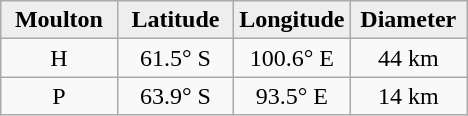<table class="wikitable">
<tr>
<th width="25%" style="background:#eeeeee;">Moulton</th>
<th width="25%" style="background:#eeeeee;">Latitude</th>
<th width="25%" style="background:#eeeeee;">Longitude</th>
<th width="25%" style="background:#eeeeee;">Diameter</th>
</tr>
<tr>
<td align="center">H</td>
<td align="center">61.5° S</td>
<td align="center">100.6° E</td>
<td align="center">44 km</td>
</tr>
<tr>
<td align="center">P</td>
<td align="center">63.9° S</td>
<td align="center">93.5° E</td>
<td align="center">14 km</td>
</tr>
</table>
